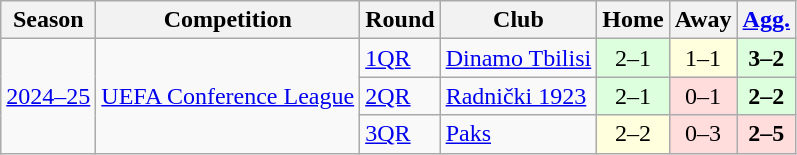<table class="wikitable">
<tr>
<th>Season</th>
<th>Competition</th>
<th>Round</th>
<th>Club</th>
<th>Home</th>
<th>Away</th>
<th><a href='#'>Agg.</a></th>
</tr>
<tr>
<td rowspan="3"><a href='#'>2024–25</a></td>
<td rowspan="3"><a href='#'>UEFA Conference League</a></td>
<td><a href='#'>1QR</a></td>
<td> <a href='#'>Dinamo Tbilisi</a></td>
<td style="text-align:center; background:#ddffdd;">2–1</td>
<td style="text-align:center; background:#ffffdd;">1–1</td>
<td style="text-align:center; background:#ddffdd;"><strong>3–2</strong></td>
</tr>
<tr>
<td><a href='#'>2QR</a></td>
<td> <a href='#'>Radnički 1923</a></td>
<td style="text-align:center; background:#ddffdd;">2–1 </td>
<td style="text-align:center; background:#ffdddd;">0–1</td>
<td style="text-align:center; background:#ddffdd;"><strong>2–2 </strong></td>
</tr>
<tr>
<td><a href='#'>3QR</a></td>
<td> <a href='#'>Paks</a></td>
<td style="text-align:center; background:#ffffdd;">2–2</td>
<td style="text-align:center; background:#ffdddd;">0–3</td>
<td style="text-align:center; background:#ffdddd;"><strong>2–5</strong></td>
</tr>
</table>
